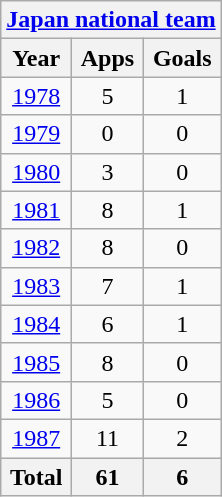<table class="wikitable" style="text-align:center">
<tr>
<th colspan=3><a href='#'>Japan national team</a></th>
</tr>
<tr>
<th>Year</th>
<th>Apps</th>
<th>Goals</th>
</tr>
<tr>
<td><a href='#'>1978</a></td>
<td>5</td>
<td>1</td>
</tr>
<tr>
<td><a href='#'>1979</a></td>
<td>0</td>
<td>0</td>
</tr>
<tr>
<td><a href='#'>1980</a></td>
<td>3</td>
<td>0</td>
</tr>
<tr>
<td><a href='#'>1981</a></td>
<td>8</td>
<td>1</td>
</tr>
<tr>
<td><a href='#'>1982</a></td>
<td>8</td>
<td>0</td>
</tr>
<tr>
<td><a href='#'>1983</a></td>
<td>7</td>
<td>1</td>
</tr>
<tr>
<td><a href='#'>1984</a></td>
<td>6</td>
<td>1</td>
</tr>
<tr>
<td><a href='#'>1985</a></td>
<td>8</td>
<td>0</td>
</tr>
<tr>
<td><a href='#'>1986</a></td>
<td>5</td>
<td>0</td>
</tr>
<tr>
<td><a href='#'>1987</a></td>
<td>11</td>
<td>2</td>
</tr>
<tr>
<th>Total</th>
<th>61</th>
<th>6</th>
</tr>
</table>
